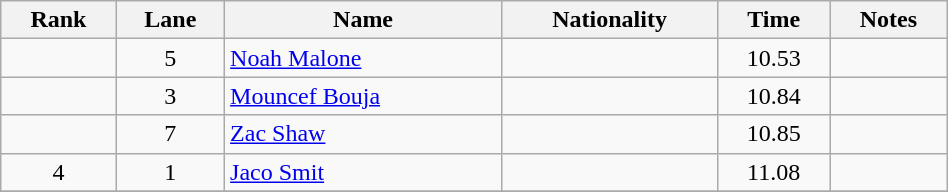<table class="wikitable sortable" style="text-align:center; width:50%">
<tr>
<th>Rank</th>
<th>Lane</th>
<th>Name</th>
<th>Nationality</th>
<th>Time</th>
<th>Notes</th>
</tr>
<tr>
<td></td>
<td>5</td>
<td align=left><a href='#'>Noah Malone</a></td>
<td align=left></td>
<td>10.53</td>
<td></td>
</tr>
<tr>
<td></td>
<td>3</td>
<td align=left><a href='#'>Mouncef Bouja</a></td>
<td align=left></td>
<td>10.84</td>
<td></td>
</tr>
<tr>
<td></td>
<td>7</td>
<td align=left><a href='#'>Zac Shaw</a></td>
<td align=left></td>
<td>10.85</td>
<td></td>
</tr>
<tr>
<td>4</td>
<td>1</td>
<td align=left><a href='#'>Jaco Smit</a></td>
<td align=left></td>
<td>11.08</td>
<td></td>
</tr>
<tr>
</tr>
</table>
